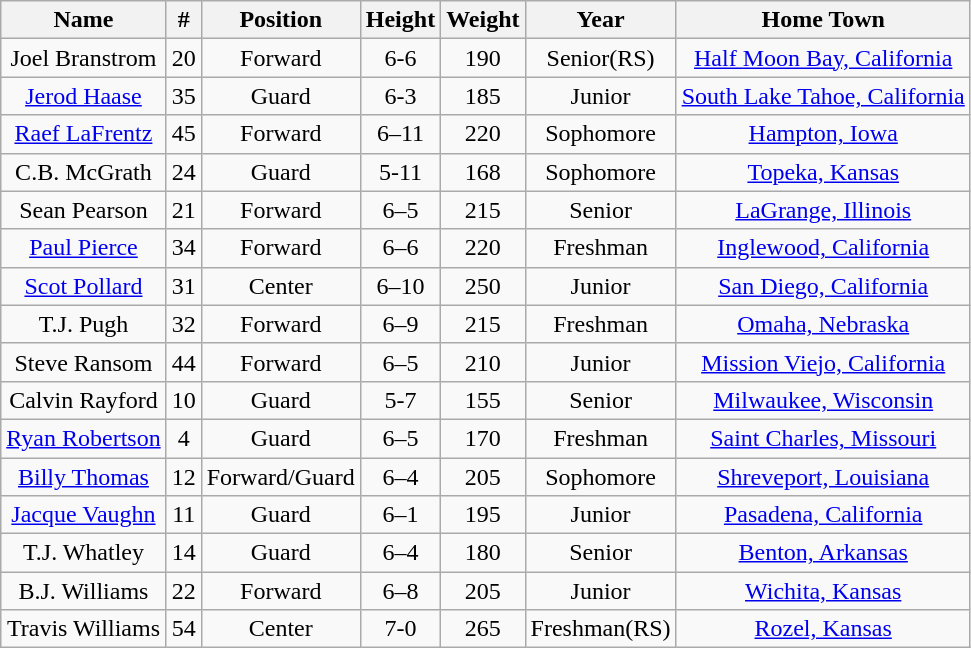<table class="wikitable" style="text-align: center;">
<tr>
<th>Name</th>
<th>#</th>
<th>Position</th>
<th>Height</th>
<th>Weight</th>
<th>Year</th>
<th>Home Town</th>
</tr>
<tr>
<td>Joel Branstrom</td>
<td>20</td>
<td>Forward</td>
<td>6-6</td>
<td>190</td>
<td>Senior(RS)</td>
<td><a href='#'>Half Moon Bay, California</a></td>
</tr>
<tr>
<td><a href='#'>Jerod Haase</a></td>
<td>35</td>
<td>Guard</td>
<td>6-3</td>
<td>185</td>
<td>Junior</td>
<td><a href='#'>South Lake Tahoe, California</a></td>
</tr>
<tr>
<td><a href='#'>Raef LaFrentz</a></td>
<td>45</td>
<td>Forward</td>
<td>6–11</td>
<td>220</td>
<td>Sophomore</td>
<td><a href='#'>Hampton, Iowa</a></td>
</tr>
<tr>
<td>C.B. McGrath</td>
<td>24</td>
<td>Guard</td>
<td>5-11</td>
<td>168</td>
<td>Sophomore</td>
<td><a href='#'>Topeka, Kansas</a></td>
</tr>
<tr>
<td>Sean Pearson</td>
<td>21</td>
<td>Forward</td>
<td>6–5</td>
<td>215</td>
<td>Senior</td>
<td><a href='#'>LaGrange, Illinois</a></td>
</tr>
<tr>
<td><a href='#'>Paul Pierce</a></td>
<td>34</td>
<td>Forward</td>
<td>6–6</td>
<td>220</td>
<td>Freshman</td>
<td><a href='#'>Inglewood, California</a></td>
</tr>
<tr>
<td><a href='#'>Scot Pollard</a></td>
<td>31</td>
<td>Center</td>
<td>6–10</td>
<td>250</td>
<td>Junior</td>
<td><a href='#'>San Diego, California</a></td>
</tr>
<tr>
<td>T.J. Pugh</td>
<td>32</td>
<td>Forward</td>
<td>6–9</td>
<td>215</td>
<td>Freshman</td>
<td><a href='#'>Omaha, Nebraska</a></td>
</tr>
<tr>
<td>Steve Ransom</td>
<td>44</td>
<td>Forward</td>
<td>6–5</td>
<td>210</td>
<td>Junior</td>
<td><a href='#'>Mission Viejo, California</a></td>
</tr>
<tr>
<td>Calvin Rayford</td>
<td>10</td>
<td>Guard</td>
<td>5-7</td>
<td>155</td>
<td>Senior</td>
<td><a href='#'>Milwaukee, Wisconsin</a></td>
</tr>
<tr>
<td><a href='#'>Ryan Robertson</a></td>
<td>4</td>
<td>Guard</td>
<td>6–5</td>
<td>170</td>
<td>Freshman</td>
<td><a href='#'>Saint Charles, Missouri</a></td>
</tr>
<tr>
<td><a href='#'>Billy Thomas</a></td>
<td>12</td>
<td>Forward/Guard</td>
<td>6–4</td>
<td>205</td>
<td>Sophomore</td>
<td><a href='#'>Shreveport, Louisiana</a></td>
</tr>
<tr>
<td><a href='#'>Jacque Vaughn</a></td>
<td>11</td>
<td>Guard</td>
<td>6–1</td>
<td>195</td>
<td>Junior</td>
<td><a href='#'>Pasadena, California</a></td>
</tr>
<tr>
<td>T.J. Whatley</td>
<td>14</td>
<td>Guard</td>
<td>6–4</td>
<td>180</td>
<td>Senior</td>
<td><a href='#'>Benton, Arkansas</a></td>
</tr>
<tr>
<td>B.J. Williams</td>
<td>22</td>
<td>Forward</td>
<td>6–8</td>
<td>205</td>
<td>Junior</td>
<td><a href='#'>Wichita, Kansas</a></td>
</tr>
<tr>
<td>Travis Williams</td>
<td>54</td>
<td>Center</td>
<td>7-0</td>
<td>265</td>
<td>Freshman(RS)</td>
<td><a href='#'>Rozel, Kansas</a></td>
</tr>
</table>
